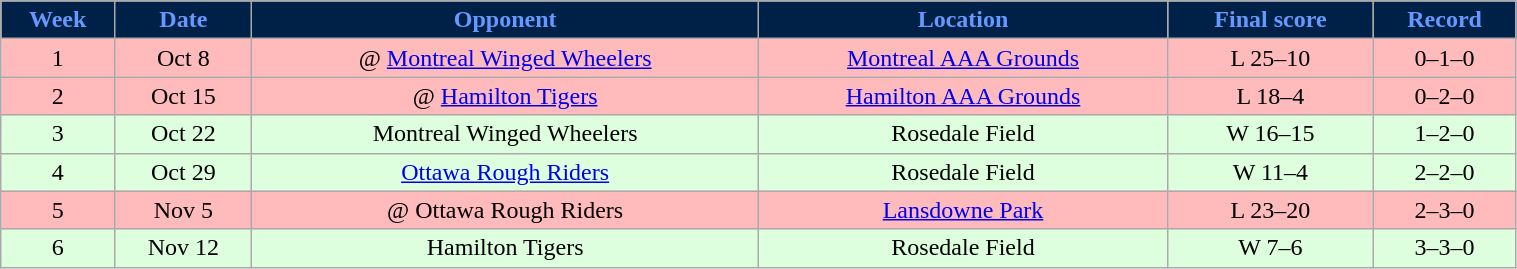<table class="wikitable" width="80%">
<tr align="center"  style="background:#002147;color:#6699FF;">
<td><strong>Week</strong></td>
<td><strong>Date</strong></td>
<td><strong>Opponent</strong></td>
<td><strong>Location</strong></td>
<td><strong>Final score</strong></td>
<td><strong>Record</strong></td>
</tr>
<tr align="center" bgcolor="#ffbbbb">
<td>1</td>
<td>Oct 8</td>
<td>@ <a href='#'>Montreal Winged Wheelers</a></td>
<td><a href='#'>Montreal AAA Grounds</a></td>
<td>L 25–10</td>
<td>0–1–0</td>
</tr>
<tr align="center" bgcolor="#ffbbbb">
<td>2</td>
<td>Oct 15</td>
<td>@ <a href='#'>Hamilton Tigers</a></td>
<td><a href='#'>Hamilton AAA Grounds</a></td>
<td>L 18–4</td>
<td>0–2–0</td>
</tr>
<tr align="center" bgcolor="#ddffdd">
<td>3</td>
<td>Oct 22</td>
<td>Montreal Winged Wheelers</td>
<td>Rosedale Field</td>
<td>W 16–15</td>
<td>1–2–0</td>
</tr>
<tr align="center" bgcolor="#ddffdd">
<td>4</td>
<td>Oct 29</td>
<td><a href='#'>Ottawa Rough Riders</a></td>
<td>Rosedale Field</td>
<td>W 11–4</td>
<td>2–2–0</td>
</tr>
<tr align="center" bgcolor="#ffbbbb">
<td>5</td>
<td>Nov 5</td>
<td>@ Ottawa Rough Riders</td>
<td><a href='#'>Lansdowne Park</a></td>
<td>L 23–20</td>
<td>2–3–0</td>
</tr>
<tr align="center" bgcolor="#ddffdd">
<td>6</td>
<td>Nov 12</td>
<td>Hamilton Tigers</td>
<td>Rosedale Field</td>
<td>W 7–6</td>
<td>3–3–0</td>
</tr>
</table>
